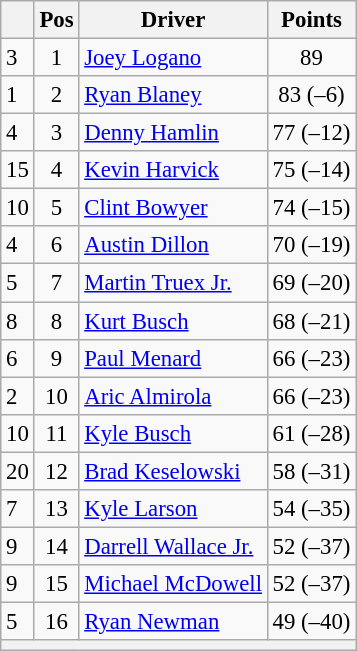<table class="wikitable" style="font-size: 95%">
<tr>
<th></th>
<th>Pos</th>
<th>Driver</th>
<th>Points</th>
</tr>
<tr>
<td align="left"> 3</td>
<td style="text-align:center;">1</td>
<td><a href='#'>Joey Logano</a></td>
<td style="text-align:center;">89</td>
</tr>
<tr>
<td align="left"> 1</td>
<td style="text-align:center;">2</td>
<td><a href='#'>Ryan Blaney</a></td>
<td style="text-align:center;">83 (–6)</td>
</tr>
<tr>
<td align="left"> 4</td>
<td style="text-align:center;">3</td>
<td><a href='#'>Denny Hamlin</a></td>
<td style="text-align:center;">77 (–12)</td>
</tr>
<tr>
<td align="left"> 15</td>
<td style="text-align:center;">4</td>
<td><a href='#'>Kevin Harvick</a></td>
<td style="text-align:center;">75 (–14)</td>
</tr>
<tr>
<td align="left"> 10</td>
<td style="text-align:center;">5</td>
<td><a href='#'>Clint Bowyer</a></td>
<td style="text-align:center;">74 (–15)</td>
</tr>
<tr>
<td align="left"> 4</td>
<td style="text-align:center;">6</td>
<td><a href='#'>Austin Dillon</a></td>
<td style="text-align:center;">70 (–19)</td>
</tr>
<tr>
<td align="left"> 5</td>
<td style="text-align:center;">7</td>
<td><a href='#'>Martin Truex Jr.</a></td>
<td style="text-align:center;">69 (–20)</td>
</tr>
<tr>
<td align="left"> 8</td>
<td style="text-align:center;">8</td>
<td><a href='#'>Kurt Busch</a></td>
<td style="text-align:center;">68 (–21)</td>
</tr>
<tr>
<td align="left"> 6</td>
<td style="text-align:center;">9</td>
<td><a href='#'>Paul Menard</a></td>
<td style="text-align:center;">66 (–23)</td>
</tr>
<tr>
<td align="left"> 2</td>
<td style="text-align:center;">10</td>
<td><a href='#'>Aric Almirola</a></td>
<td style="text-align:center;">66 (–23)</td>
</tr>
<tr>
<td align="left"> 10</td>
<td style="text-align:center;">11</td>
<td><a href='#'>Kyle Busch</a></td>
<td style="text-align:center;">61 (–28)</td>
</tr>
<tr>
<td align="left"> 20</td>
<td style="text-align:center;">12</td>
<td><a href='#'>Brad Keselowski</a></td>
<td style="text-align:center;">58 (–31)</td>
</tr>
<tr>
<td align="left"> 7</td>
<td style="text-align:center;">13</td>
<td><a href='#'>Kyle Larson</a></td>
<td style="text-align:center;">54 (–35)</td>
</tr>
<tr>
<td align="left"> 9</td>
<td style="text-align:center;">14</td>
<td><a href='#'>Darrell Wallace Jr.</a></td>
<td style="text-align:center;">52 (–37)</td>
</tr>
<tr>
<td align="left"> 9</td>
<td style="text-align:center;">15</td>
<td><a href='#'>Michael McDowell</a></td>
<td style="text-align:center;">52 (–37)</td>
</tr>
<tr>
<td align="left"> 5</td>
<td style="text-align:center;">16</td>
<td><a href='#'>Ryan Newman</a></td>
<td style="text-align:center;">49 (–40)</td>
</tr>
<tr class="sortbottom">
<th colspan="9"></th>
</tr>
</table>
